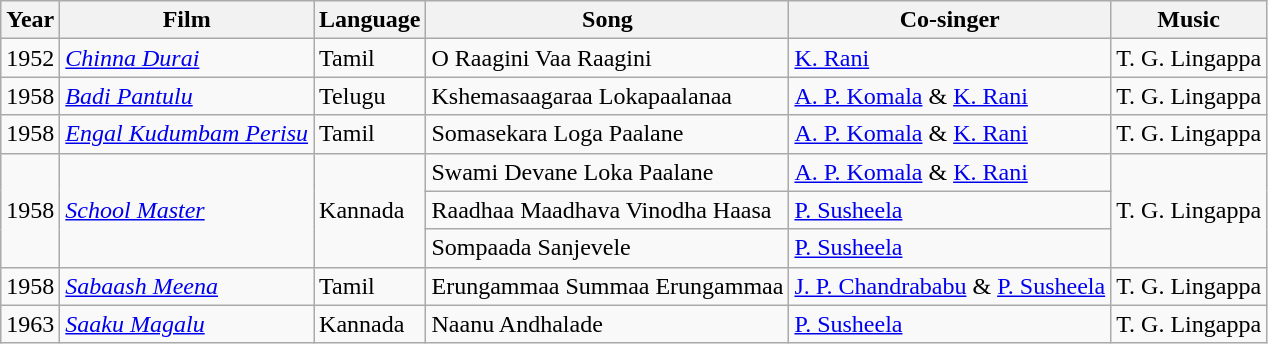<table class="wikitable">
<tr>
<th>Year</th>
<th>Film</th>
<th>Language</th>
<th>Song</th>
<th>Co-singer</th>
<th>Music</th>
</tr>
<tr>
<td>1952</td>
<td><em><a href='#'>Chinna Durai</a></em></td>
<td>Tamil</td>
<td>O Raagini Vaa Raagini</td>
<td><a href='#'>K. Rani</a></td>
<td>T. G. Lingappa</td>
</tr>
<tr>
<td>1958</td>
<td><em><a href='#'>Badi Pantulu</a></em></td>
<td>Telugu</td>
<td>Kshemasaagaraa Lokapaalanaa</td>
<td><a href='#'>A. P. Komala</a>  & <a href='#'>K. Rani</a></td>
<td>T. G. Lingappa</td>
</tr>
<tr>
<td>1958</td>
<td><em><a href='#'>Engal Kudumbam Perisu</a></em></td>
<td>Tamil</td>
<td>Somasekara Loga Paalane</td>
<td><a href='#'>A. P. Komala</a>  & <a href='#'>K. Rani</a></td>
<td>T. G. Lingappa</td>
</tr>
<tr>
<td rowspan=3>1958</td>
<td rowspan=3><em><a href='#'>School Master</a></em></td>
<td rowspan=3>Kannada</td>
<td>Swami Devane Loka Paalane</td>
<td><a href='#'>A. P. Komala</a>  & <a href='#'>K. Rani</a></td>
<td rowspan=3>T. G. Lingappa</td>
</tr>
<tr>
<td>Raadhaa Maadhava Vinodha Haasa</td>
<td><a href='#'>P. Susheela</a></td>
</tr>
<tr>
<td>Sompaada Sanjevele</td>
<td><a href='#'>P. Susheela</a></td>
</tr>
<tr>
<td>1958</td>
<td><em><a href='#'>Sabaash Meena</a></em></td>
<td>Tamil</td>
<td>Erungammaa Summaa Erungammaa</td>
<td><a href='#'>J. P. Chandrababu</a> & <a href='#'>P. Susheela</a></td>
<td>T. G. Lingappa</td>
</tr>
<tr>
<td>1963</td>
<td><em><a href='#'>Saaku Magalu</a></em></td>
<td>Kannada</td>
<td>Naanu Andhalade</td>
<td><a href='#'>P. Susheela</a></td>
<td>T. G. Lingappa</td>
</tr>
</table>
